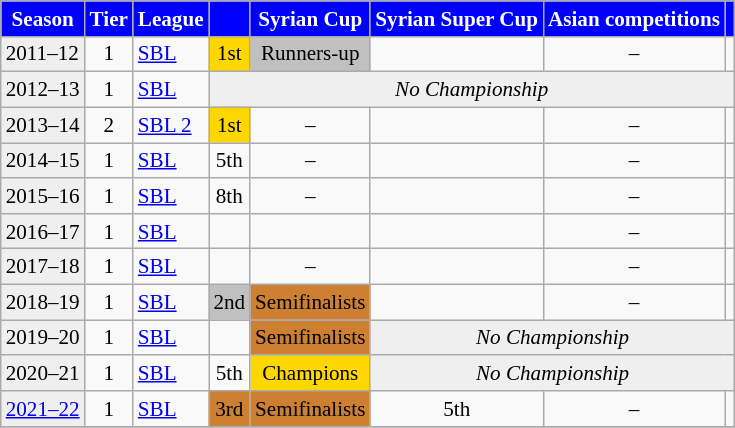<table class="wikitable"  style="font-size:88%;">
<tr>
<th style="color:white; background:blue;">Season</th>
<th style="color:white; background:blue;">Tier</th>
<th style="color:white; background:blue;">League</th>
<th style="color:white; background:blue;"></th>
<th style="color:white; background:blue;">Syrian Cup</th>
<th style="color:white; background:blue;">Syrian Super Cup</th>
<th style="color:white; background:blue;">Asian competitions</th>
<th style="color:white; background:blue;"></th>
</tr>
<tr>
<td style="background:#efefef;">2011–12</td>
<td align="center">1</td>
<td><a href='#'>SBL</a></td>
<td align="center" bgcolor=gold>1st</td>
<td align="center" bgcolor=silver>Runners-up</td>
<td></td>
<td style="text-align: center;">–</td>
<td></td>
</tr>
<tr>
<td style="background:#efefef;">2012–13</td>
<td align="center">1</td>
<td><a href='#'>SBL</a></td>
<td bgcolor="#efefef" colspan=8 style="text-align: center;"><em>No Championship</em></td>
</tr>
<tr>
<td style="background:#efefef;">2013–14</td>
<td align="center">2</td>
<td><a href='#'>SBL 2</a></td>
<td align="center" bgcolor=gold>1st</td>
<td style="text-align: center;">–</td>
<td></td>
<td style="text-align: center;">–</td>
<td></td>
</tr>
<tr>
<td style="background:#efefef;">2014–15</td>
<td align="center">1</td>
<td><a href='#'>SBL</a></td>
<td align="center">5th</td>
<td style="text-align: center;">–</td>
<td></td>
<td style="text-align: center;">–</td>
<td></td>
</tr>
<tr>
<td style="background:#efefef;">2015–16</td>
<td align="center">1</td>
<td><a href='#'>SBL</a></td>
<td align="center">8th</td>
<td style="text-align: center;">–</td>
<td></td>
<td style="text-align: center;">–</td>
<td></td>
</tr>
<tr>
<td style="background:#efefef;">2016–17</td>
<td align="center">1</td>
<td><a href='#'>SBL</a></td>
<td></td>
<td></td>
<td></td>
<td style="text-align: center;">–</td>
<td></td>
</tr>
<tr>
<td style="background:#efefef;">2017–18</td>
<td align="center">1</td>
<td><a href='#'>SBL</a></td>
<td></td>
<td style="text-align: center;">–</td>
<td></td>
<td style="text-align: center;">–</td>
<td></td>
</tr>
<tr>
<td style="background:#efefef;">2018–19</td>
<td align="center">1</td>
<td><a href='#'>SBL</a></td>
<td align="center" bgcolor=silver>2nd</td>
<td align="center" bgcolor=#CD7F32>Semifinalists</td>
<td></td>
<td style="text-align: center;">–</td>
<td></td>
</tr>
<tr>
<td style="background:#efefef;">2019–20</td>
<td align="center">1</td>
<td><a href='#'>SBL</a></td>
<td></td>
<td align="center" bgcolor=#CD7F32>Semifinalists</td>
<td bgcolor="#efefef" colspan=8 style="text-align: center;"><em>No Championship</em></td>
</tr>
<tr>
<td style="background:#efefef;">2020–21</td>
<td align="center">1</td>
<td><a href='#'>SBL</a></td>
<td align="center">5th</td>
<td align="center" bgcolor=gold>Champions</td>
<td bgcolor="#efefef" colspan=8 style="text-align: center;"><em>No Championship</em></td>
</tr>
<tr>
<td style="background:#efefef;"><a href='#'>2021–22</a></td>
<td align="center">1</td>
<td><a href='#'>SBL</a></td>
<td align="center" bgcolor=#CD7F32>3rd</td>
<td align="center" bgcolor=#CD7F32>Semifinalists</td>
<td align="center">5th</td>
<td style="text-align: center;">–</td>
<td></td>
</tr>
<tr>
</tr>
</table>
